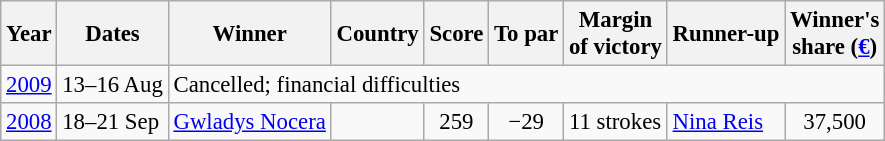<table class=wikitable style="font-size:95%">
<tr>
<th>Year</th>
<th>Dates</th>
<th>Winner</th>
<th>Country</th>
<th>Score</th>
<th>To par</th>
<th>Margin<br>of victory</th>
<th>Runner-up</th>
<th>Winner's<br>share (<a href='#'>€</a>)</th>
</tr>
<tr>
<td><a href='#'>2009</a></td>
<td>13–16 Aug</td>
<td colspan=7>Cancelled; financial difficulties</td>
</tr>
<tr>
<td><a href='#'>2008</a></td>
<td>18–21 Sep</td>
<td><a href='#'>Gwladys Nocera</a></td>
<td></td>
<td align=center>259</td>
<td align=center>−29</td>
<td>11 strokes</td>
<td> <a href='#'>Nina Reis</a></td>
<td align=center>37,500</td>
</tr>
</table>
